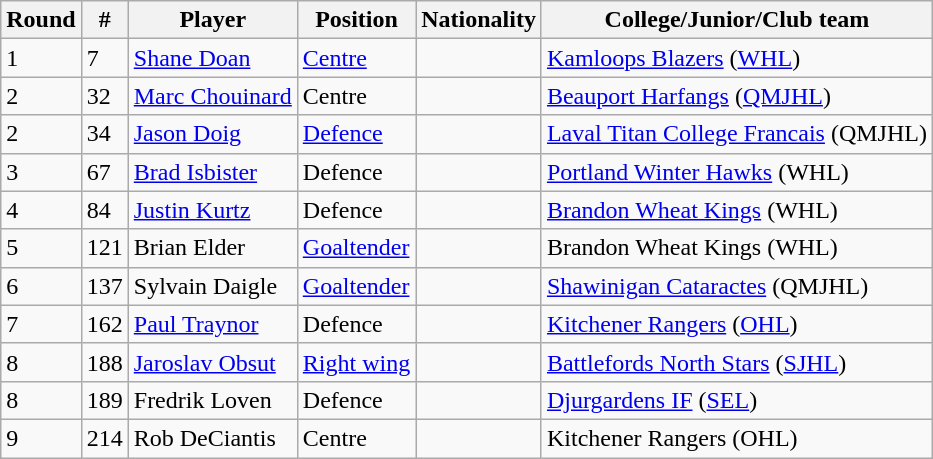<table class="wikitable">
<tr>
<th>Round</th>
<th>#</th>
<th>Player</th>
<th>Position</th>
<th>Nationality</th>
<th>College/Junior/Club team</th>
</tr>
<tr>
<td>1</td>
<td>7</td>
<td><a href='#'>Shane Doan</a></td>
<td><a href='#'>Centre</a></td>
<td></td>
<td><a href='#'>Kamloops Blazers</a> (<a href='#'>WHL</a>)</td>
</tr>
<tr>
<td>2</td>
<td>32</td>
<td><a href='#'>Marc Chouinard</a></td>
<td>Centre</td>
<td></td>
<td><a href='#'>Beauport Harfangs</a> (<a href='#'>QMJHL</a>)</td>
</tr>
<tr>
<td>2</td>
<td>34</td>
<td><a href='#'>Jason Doig</a></td>
<td><a href='#'>Defence</a></td>
<td></td>
<td><a href='#'>Laval Titan College Francais</a> (QMJHL)</td>
</tr>
<tr>
<td>3</td>
<td>67</td>
<td><a href='#'>Brad Isbister</a></td>
<td>Defence</td>
<td></td>
<td><a href='#'>Portland Winter Hawks</a> (WHL)</td>
</tr>
<tr>
<td>4</td>
<td>84</td>
<td><a href='#'>Justin Kurtz</a></td>
<td>Defence</td>
<td></td>
<td><a href='#'>Brandon Wheat Kings</a> (WHL)</td>
</tr>
<tr>
<td>5</td>
<td>121</td>
<td>Brian Elder</td>
<td><a href='#'>Goaltender</a></td>
<td></td>
<td>Brandon Wheat Kings (WHL)</td>
</tr>
<tr>
<td>6</td>
<td>137</td>
<td>Sylvain Daigle</td>
<td><a href='#'>Goaltender</a></td>
<td></td>
<td><a href='#'>Shawinigan Cataractes</a> (QMJHL)</td>
</tr>
<tr>
<td>7</td>
<td>162</td>
<td><a href='#'>Paul Traynor</a></td>
<td>Defence</td>
<td></td>
<td><a href='#'>Kitchener Rangers</a> (<a href='#'>OHL</a>)</td>
</tr>
<tr>
<td>8</td>
<td>188</td>
<td><a href='#'>Jaroslav Obsut</a></td>
<td><a href='#'>Right wing</a></td>
<td></td>
<td><a href='#'>Battlefords North Stars</a> (<a href='#'>SJHL</a>)</td>
</tr>
<tr>
<td>8</td>
<td>189</td>
<td>Fredrik Loven</td>
<td>Defence</td>
<td></td>
<td><a href='#'>Djurgardens IF</a> (<a href='#'>SEL</a>)</td>
</tr>
<tr>
<td>9</td>
<td>214</td>
<td>Rob DeCiantis</td>
<td>Centre</td>
<td></td>
<td>Kitchener Rangers (OHL)</td>
</tr>
</table>
